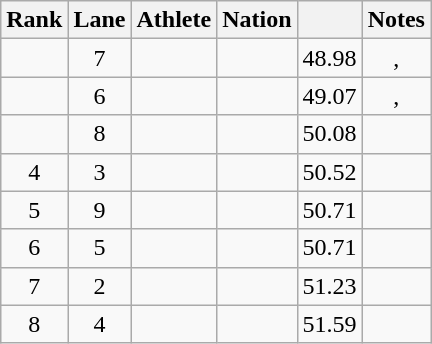<table class="wikitable sortable">
<tr>
<th scope="col">Rank</th>
<th scope="col">Lane</th>
<th scope="col">Athlete</th>
<th scope="col">Nation</th>
<th scope="col"></th>
<th scope="col">Notes</th>
</tr>
<tr style="text-align:center">
<td></td>
<td>7</td>
<td style="text-align:left"></td>
<td style="text-align:left"></td>
<td>48.98</td>
<td>, </td>
</tr>
<tr style="text-align:center">
<td></td>
<td>6</td>
<td style="text-align:left"></td>
<td style="text-align:left"></td>
<td>49.07</td>
<td>, </td>
</tr>
<tr style="text-align:center">
<td></td>
<td>8</td>
<td style="text-align:left"></td>
<td style="text-align:left"></td>
<td>50.08</td>
<td></td>
</tr>
<tr style="text-align:center">
<td>4</td>
<td>3</td>
<td style="text-align:left"></td>
<td style="text-align:left"></td>
<td>50.52</td>
<td></td>
</tr>
<tr style="text-align:center">
<td>5</td>
<td>9</td>
<td style="text-align:left"></td>
<td style="text-align:left"></td>
<td>50.71</td>
<td></td>
</tr>
<tr style="text-align:center">
<td>6</td>
<td>5</td>
<td style="text-align:left"></td>
<td style="text-align:left"></td>
<td>50.71</td>
<td></td>
</tr>
<tr style="text-align:center">
<td>7</td>
<td>2</td>
<td style="text-align:left"></td>
<td style="text-align:left"></td>
<td>51.23</td>
<td></td>
</tr>
<tr style="text-align:center">
<td>8</td>
<td>4</td>
<td style="text-align:left"></td>
<td style="text-align:left"></td>
<td>51.59</td>
<td></td>
</tr>
</table>
